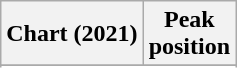<table class="wikitable sortable plainrowheaders" style="text-align:center">
<tr>
<th scope="col">Chart (2021)</th>
<th scope="col">Peak<br>position</th>
</tr>
<tr>
</tr>
<tr>
</tr>
<tr>
</tr>
<tr>
</tr>
<tr>
</tr>
</table>
